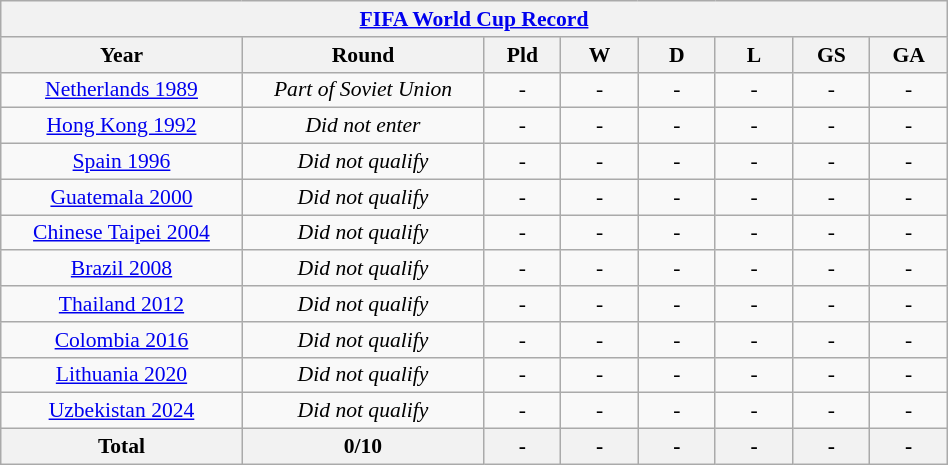<table class="wikitable" width=50% style="text-align: center;font-size:90%;">
<tr>
<th colspan=9><a href='#'>FIFA World Cup Record</a></th>
</tr>
<tr>
<th width=25%>Year</th>
<th width=25%>Round</th>
<th width=8%>Pld</th>
<th width=8%>W</th>
<th width=8%>D</th>
<th width=8%>L</th>
<th width=8%>GS</th>
<th width=8%>GA</th>
</tr>
<tr>
<td><a href='#'>Netherlands 1989</a></td>
<td><em>Part of Soviet Union</em></td>
<td>-</td>
<td>-</td>
<td>-</td>
<td>-</td>
<td>-</td>
<td>-</td>
</tr>
<tr>
<td><a href='#'>Hong Kong 1992</a></td>
<td><em>Did not enter</em></td>
<td>-</td>
<td>-</td>
<td>-</td>
<td>-</td>
<td>-</td>
<td>-</td>
</tr>
<tr>
<td><a href='#'>Spain 1996</a></td>
<td><em>Did not qualify</em></td>
<td>-</td>
<td>-</td>
<td>-</td>
<td>-</td>
<td>-</td>
<td>-</td>
</tr>
<tr>
<td><a href='#'>Guatemala 2000</a></td>
<td><em>Did not qualify</em></td>
<td>-</td>
<td>-</td>
<td>-</td>
<td>-</td>
<td>-</td>
<td>-</td>
</tr>
<tr>
<td><a href='#'>Chinese Taipei 2004</a></td>
<td><em>Did not qualify</em></td>
<td>-</td>
<td>-</td>
<td>-</td>
<td>-</td>
<td>-</td>
<td>-</td>
</tr>
<tr>
<td><a href='#'>Brazil 2008</a></td>
<td><em>Did not qualify</em></td>
<td>-</td>
<td>-</td>
<td>-</td>
<td>-</td>
<td>-</td>
<td>-</td>
</tr>
<tr>
<td><a href='#'>Thailand 2012</a></td>
<td><em>Did not qualify</em></td>
<td>-</td>
<td>-</td>
<td>-</td>
<td>-</td>
<td>-</td>
<td>-</td>
</tr>
<tr>
<td><a href='#'>Colombia 2016</a></td>
<td><em>Did not qualify</em></td>
<td>-</td>
<td>-</td>
<td>-</td>
<td>-</td>
<td>-</td>
<td>-</td>
</tr>
<tr>
<td><a href='#'>Lithuania 2020</a></td>
<td><em>Did not qualify</em></td>
<td>-</td>
<td>-</td>
<td>-</td>
<td>-</td>
<td>-</td>
<td>-</td>
</tr>
<tr>
<td><a href='#'>Uzbekistan 2024</a></td>
<td><em>Did not qualify</em></td>
<td>-</td>
<td>-</td>
<td>-</td>
<td>-</td>
<td>-</td>
<td>-</td>
</tr>
<tr>
<th><strong>Total</strong></th>
<th>0/10</th>
<th>-</th>
<th>-</th>
<th>-</th>
<th>-</th>
<th>-</th>
<th>-</th>
</tr>
</table>
